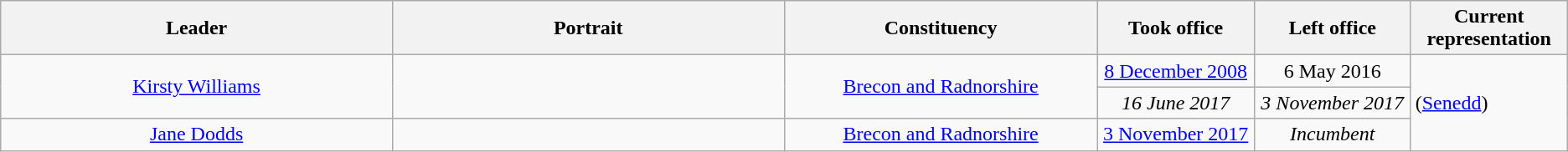<table class="wikitable" style="text-align:center">
<tr>
<th style="width:25%;">Leader<br></th>
<th width=60>Portrait</th>
<th style="width:20%;">Constituency</th>
<th style="width:10%;">Took office</th>
<th style="width:10%;">Left office</th>
<th style="width:10%;">Current representation</th>
</tr>
<tr>
<td rowspan=2><a href='#'>Kirsty Williams</a><br></td>
<td rowspan=2></td>
<td rowspan=2><a href='#'>Brecon and Radnorshire</a> </td>
<td><a href='#'>8 December 2008</a></td>
<td>6 May 2016</td>
<td rowspan=7 align=left> (<a href='#'>Senedd</a>)</td>
</tr>
<tr>
<td><em>16 June 2017</em> </td>
<td><em>3 November 2017</em></td>
</tr>
<tr>
<td><a href='#'>Jane Dodds</a><br></td>
<td></td>
<td><a href='#'>Brecon and Radnorshire</a> </td>
<td><a href='#'>3 November 2017</a></td>
<td><em>Incumbent</em></td>
</tr>
</table>
